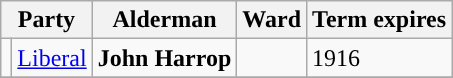<table class="wikitable">
<tr>
<th colspan="2">Party</th>
<th>Alderman</th>
<th>Ward</th>
<th>Term expires</th>
</tr>
<tr>
<td style="background-color:"></td>
<td><a href='#'>Liberal</a></td>
<td><strong>John Harrop</strong></td>
<td><strong> </strong></td>
<td>1916</td>
</tr>
<tr>
</tr>
</table>
